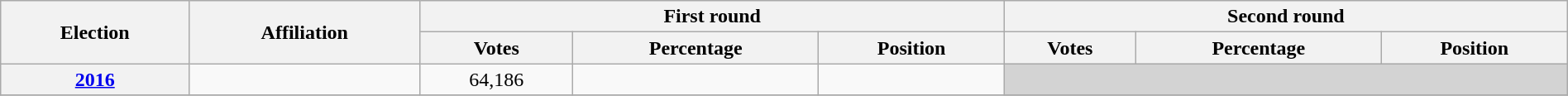<table class=wikitable width=100%>
<tr>
<th rowspan=2>Election</th>
<th rowspan=2>Affiliation</th>
<th colspan=3>First round</th>
<th colspan=3>Second round</th>
</tr>
<tr>
<th>Votes</th>
<th>Percentage</th>
<th>Position</th>
<th>Votes</th>
<th>Percentage</th>
<th>Position</th>
</tr>
<tr align=center>
<th><a href='#'>2016</a></th>
<td></td>
<td>64,186</td>
<td></td>
<td></td>
<td bgcolor=lightgrey colspan=3></td>
</tr>
<tr>
</tr>
</table>
